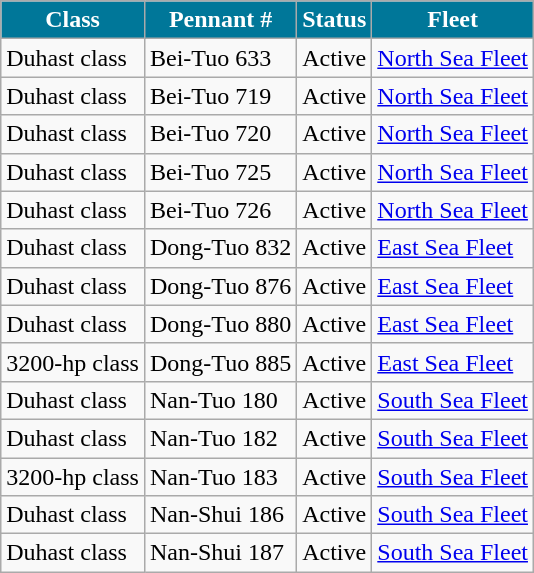<table class="wikitable">
<tr>
<th style="background:#079;color:#fff;">Class</th>
<th style="background:#079;color:#fff;">Pennant #</th>
<th style="background:#079;color:#fff;">Status</th>
<th style="background:#079;color:#fff;">Fleet</th>
</tr>
<tr>
<td>Duhast class</td>
<td>Bei-Tuo 633</td>
<td>Active</td>
<td><a href='#'>North Sea Fleet</a></td>
</tr>
<tr>
<td>Duhast class</td>
<td>Bei-Tuo 719</td>
<td>Active</td>
<td><a href='#'>North Sea Fleet</a></td>
</tr>
<tr>
<td>Duhast class</td>
<td>Bei-Tuo 720</td>
<td>Active</td>
<td><a href='#'>North Sea Fleet</a></td>
</tr>
<tr>
<td>Duhast class</td>
<td>Bei-Tuo 725</td>
<td>Active</td>
<td><a href='#'>North Sea Fleet</a></td>
</tr>
<tr>
<td>Duhast class</td>
<td>Bei-Tuo 726</td>
<td>Active</td>
<td><a href='#'>North Sea Fleet</a></td>
</tr>
<tr>
<td>Duhast class</td>
<td>Dong-Tuo 832</td>
<td>Active</td>
<td><a href='#'>East Sea Fleet</a></td>
</tr>
<tr>
<td>Duhast class</td>
<td>Dong-Tuo 876</td>
<td>Active</td>
<td><a href='#'>East Sea Fleet</a></td>
</tr>
<tr>
<td>Duhast class</td>
<td>Dong-Tuo 880</td>
<td>Active</td>
<td><a href='#'>East Sea Fleet</a></td>
</tr>
<tr>
<td>3200-hp class</td>
<td>Dong-Tuo 885</td>
<td>Active</td>
<td><a href='#'>East Sea Fleet</a></td>
</tr>
<tr>
<td>Duhast class</td>
<td>Nan-Tuo 180</td>
<td>Active</td>
<td><a href='#'>South Sea Fleet</a></td>
</tr>
<tr>
<td>Duhast class</td>
<td>Nan-Tuo 182</td>
<td>Active</td>
<td><a href='#'>South Sea Fleet</a></td>
</tr>
<tr>
<td>3200-hp class</td>
<td>Nan-Tuo 183</td>
<td>Active</td>
<td><a href='#'>South Sea Fleet</a></td>
</tr>
<tr>
<td>Duhast class</td>
<td>Nan-Shui 186</td>
<td>Active</td>
<td><a href='#'>South Sea Fleet</a></td>
</tr>
<tr>
<td>Duhast class</td>
<td>Nan-Shui 187</td>
<td>Active</td>
<td><a href='#'>South Sea Fleet</a></td>
</tr>
</table>
